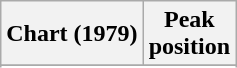<table class="wikitable sortable plainrowheaders" style="text-align:center">
<tr>
<th>Chart (1979)</th>
<th>Peak<br>position</th>
</tr>
<tr>
</tr>
<tr>
</tr>
<tr>
</tr>
</table>
